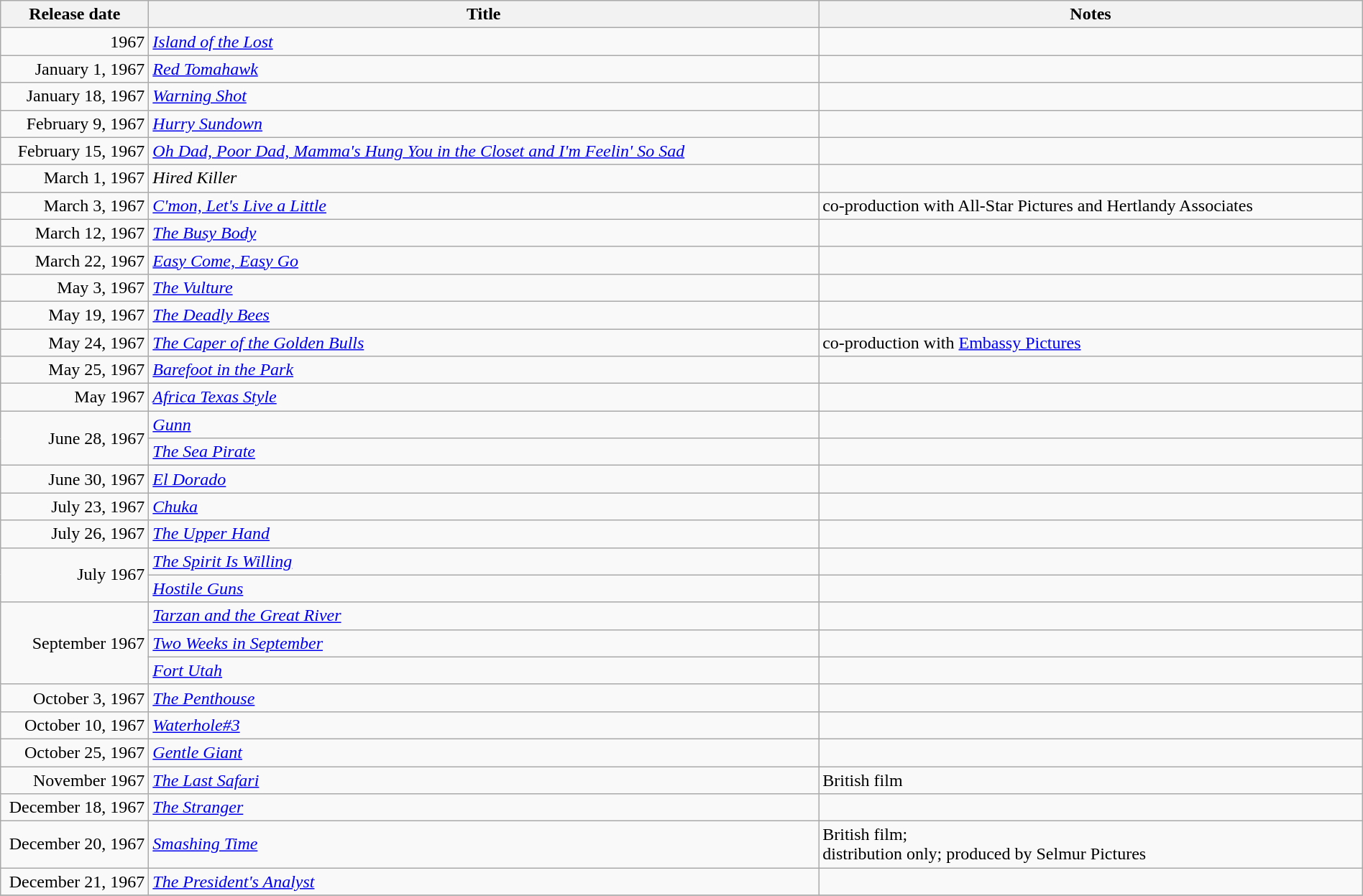<table class="wikitable sortable" style="width:100%;">
<tr>
<th scope="col" style="width:130px;">Release date</th>
<th>Title</th>
<th>Notes</th>
</tr>
<tr>
<td style="text-align:right;">1967</td>
<td><em><a href='#'>Island of the Lost</a></em></td>
<td></td>
</tr>
<tr>
<td style="text-align:right;">January 1, 1967</td>
<td><em><a href='#'>Red Tomahawk</a></em></td>
<td></td>
</tr>
<tr>
<td style="text-align:right;">January 18, 1967</td>
<td><em><a href='#'>Warning Shot</a></em></td>
<td></td>
</tr>
<tr>
<td style="text-align:right;">February 9, 1967</td>
<td><em><a href='#'>Hurry Sundown</a></em></td>
<td></td>
</tr>
<tr>
<td style="text-align:right;">February 15, 1967</td>
<td><em><a href='#'>Oh Dad, Poor Dad, Mamma's Hung You in the Closet and I'm Feelin' So Sad</a></em></td>
<td></td>
</tr>
<tr>
<td style="text-align:right;">March 1, 1967</td>
<td><em>Hired Killer</em></td>
<td></td>
</tr>
<tr>
<td style="text-align:right;">March 3, 1967</td>
<td><em><a href='#'>C'mon, Let's Live a Little</a></em></td>
<td>co-production with All-Star Pictures and Hertlandy Associates</td>
</tr>
<tr>
<td style="text-align:right;">March 12, 1967</td>
<td><em><a href='#'>The Busy Body</a></em></td>
<td></td>
</tr>
<tr>
<td style="text-align:right;">March 22, 1967</td>
<td><em><a href='#'>Easy Come, Easy Go</a></em></td>
<td></td>
</tr>
<tr>
<td style="text-align:right;">May 3, 1967</td>
<td><em><a href='#'>The Vulture</a></em></td>
<td></td>
</tr>
<tr>
<td style="text-align:right;">May 19, 1967</td>
<td><em><a href='#'>The Deadly Bees</a></em></td>
<td></td>
</tr>
<tr>
<td style="text-align:right;">May 24, 1967</td>
<td><em><a href='#'>The Caper of the Golden Bulls</a></em></td>
<td>co-production with <a href='#'>Embassy Pictures</a></td>
</tr>
<tr>
<td style="text-align:right;">May 25, 1967</td>
<td><em><a href='#'>Barefoot in the Park</a></em></td>
<td></td>
</tr>
<tr>
<td style="text-align:right;">May 1967</td>
<td><em><a href='#'>Africa Texas Style</a></em></td>
<td></td>
</tr>
<tr>
<td style="text-align:right;" rowspan="2">June 28, 1967</td>
<td><em><a href='#'>Gunn</a></em></td>
<td></td>
</tr>
<tr>
<td><em><a href='#'>The Sea Pirate</a></em></td>
<td></td>
</tr>
<tr>
<td style="text-align:right;">June 30, 1967</td>
<td><em><a href='#'>El Dorado</a></em></td>
<td></td>
</tr>
<tr>
<td style="text-align:right;">July 23, 1967</td>
<td><em><a href='#'>Chuka</a></em></td>
<td></td>
</tr>
<tr>
<td style="text-align:right;">July 26, 1967</td>
<td><em><a href='#'>The Upper Hand</a></em></td>
<td></td>
</tr>
<tr>
<td style="text-align:right;" rowspan="2">July 1967</td>
<td><em><a href='#'>The Spirit Is Willing</a></em></td>
<td></td>
</tr>
<tr>
<td><em><a href='#'>Hostile Guns</a></em></td>
<td></td>
</tr>
<tr>
<td style="text-align:right;" rowspan="3">September 1967</td>
<td><em><a href='#'>Tarzan and the Great River</a></em></td>
<td></td>
</tr>
<tr>
<td><em><a href='#'>Two Weeks in September</a></em></td>
<td></td>
</tr>
<tr>
<td><em><a href='#'>Fort Utah</a></em></td>
<td></td>
</tr>
<tr>
<td style="text-align:right;">October 3, 1967</td>
<td><em><a href='#'>The Penthouse</a></em></td>
<td></td>
</tr>
<tr>
<td style="text-align:right;">October 10, 1967</td>
<td><em><a href='#'>Waterhole#3</a></em></td>
<td></td>
</tr>
<tr>
<td style="text-align:right;">October 25, 1967</td>
<td><em><a href='#'>Gentle Giant</a></em></td>
<td></td>
</tr>
<tr>
<td style="text-align:right;">November 1967</td>
<td><em><a href='#'>The Last Safari</a></em></td>
<td>British film</td>
</tr>
<tr>
<td style="text-align:right;">December 18, 1967</td>
<td><em><a href='#'>The Stranger</a></em></td>
<td></td>
</tr>
<tr>
<td style="text-align:right;">December 20, 1967</td>
<td><em><a href='#'>Smashing Time</a></em></td>
<td>British film;<br>distribution only; produced by Selmur Pictures</td>
</tr>
<tr>
<td style="text-align:right;">December 21, 1967</td>
<td><em><a href='#'>The President's Analyst</a></em></td>
<td></td>
</tr>
<tr>
</tr>
</table>
